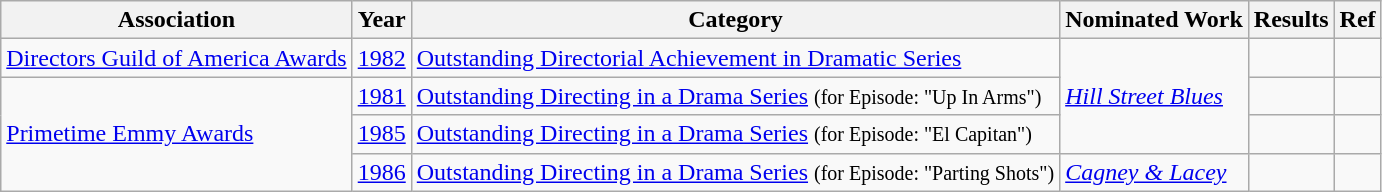<table class="wikitable">
<tr>
<th>Association</th>
<th>Year</th>
<th>Category</th>
<th>Nominated Work</th>
<th>Results</th>
<th>Ref</th>
</tr>
<tr>
<td><a href='#'>Directors Guild of America Awards</a></td>
<td><a href='#'>1982</a></td>
<td><a href='#'>Outstanding Directorial Achievement in Dramatic Series</a></td>
<td rowspan="3"><em><a href='#'>Hill Street Blues</a></em></td>
<td></td>
<td></td>
</tr>
<tr>
<td rowspan="3"><a href='#'>Primetime Emmy Awards</a></td>
<td><a href='#'>1981</a></td>
<td><a href='#'>Outstanding Directing in a Drama Series</a> <small>(for Episode: "Up In Arms")</small></td>
<td></td>
<td></td>
</tr>
<tr>
<td><a href='#'>1985</a></td>
<td><a href='#'>Outstanding Directing in a Drama Series</a> <small>(for Episode: "El Capitan")</small></td>
<td></td>
<td></td>
</tr>
<tr>
<td><a href='#'>1986</a></td>
<td><a href='#'>Outstanding Directing in a Drama Series</a> <small>(for Episode: "Parting Shots")</small></td>
<td><em><a href='#'>Cagney & Lacey</a></em></td>
<td></td>
<td></td>
</tr>
</table>
